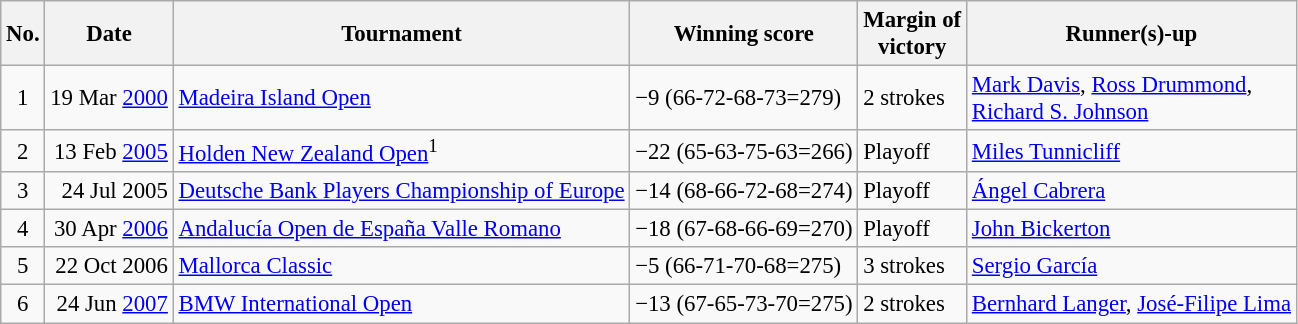<table class="wikitable" style="font-size:95%;">
<tr>
<th>No.</th>
<th>Date</th>
<th>Tournament</th>
<th>Winning score</th>
<th>Margin of<br>victory</th>
<th>Runner(s)-up</th>
</tr>
<tr>
<td align=center>1</td>
<td align=right>19 Mar <a href='#'>2000</a></td>
<td><a href='#'>Madeira Island Open</a></td>
<td>−9 (66-72-68-73=279)</td>
<td>2 strokes</td>
<td> <a href='#'>Mark Davis</a>,  <a href='#'>Ross Drummond</a>,<br> <a href='#'>Richard S. Johnson</a></td>
</tr>
<tr>
<td align=center>2</td>
<td align=right>13 Feb <a href='#'>2005</a></td>
<td><a href='#'>Holden New Zealand Open</a><sup>1</sup></td>
<td>−22 (65-63-75-63=266)</td>
<td>Playoff</td>
<td> <a href='#'>Miles Tunnicliff</a></td>
</tr>
<tr>
<td align=center>3</td>
<td align=right>24 Jul 2005</td>
<td><a href='#'>Deutsche Bank Players Championship of Europe</a></td>
<td>−14 (68-66-72-68=274)</td>
<td>Playoff</td>
<td> <a href='#'>Ángel Cabrera</a></td>
</tr>
<tr>
<td align=center>4</td>
<td align=right>30 Apr <a href='#'>2006</a></td>
<td><a href='#'>Andalucía Open de España Valle Romano</a></td>
<td>−18 (67-68-66-69=270)</td>
<td>Playoff</td>
<td> <a href='#'>John Bickerton</a></td>
</tr>
<tr>
<td align=center>5</td>
<td align=right>22 Oct 2006</td>
<td><a href='#'>Mallorca Classic</a></td>
<td>−5 (66-71-70-68=275)</td>
<td>3 strokes</td>
<td> <a href='#'>Sergio García</a></td>
</tr>
<tr>
<td align=center>6</td>
<td align=right>24 Jun <a href='#'>2007</a></td>
<td><a href='#'>BMW International Open</a></td>
<td>−13 (67-65-73-70=275)</td>
<td>2 strokes</td>
<td> <a href='#'>Bernhard Langer</a>,  <a href='#'>José-Filipe Lima</a></td>
</tr>
</table>
